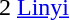<table cellspacing="0" cellpadding="0">
<tr>
<td><div>2 </div></td>
<td><a href='#'>Linyi</a></td>
</tr>
</table>
